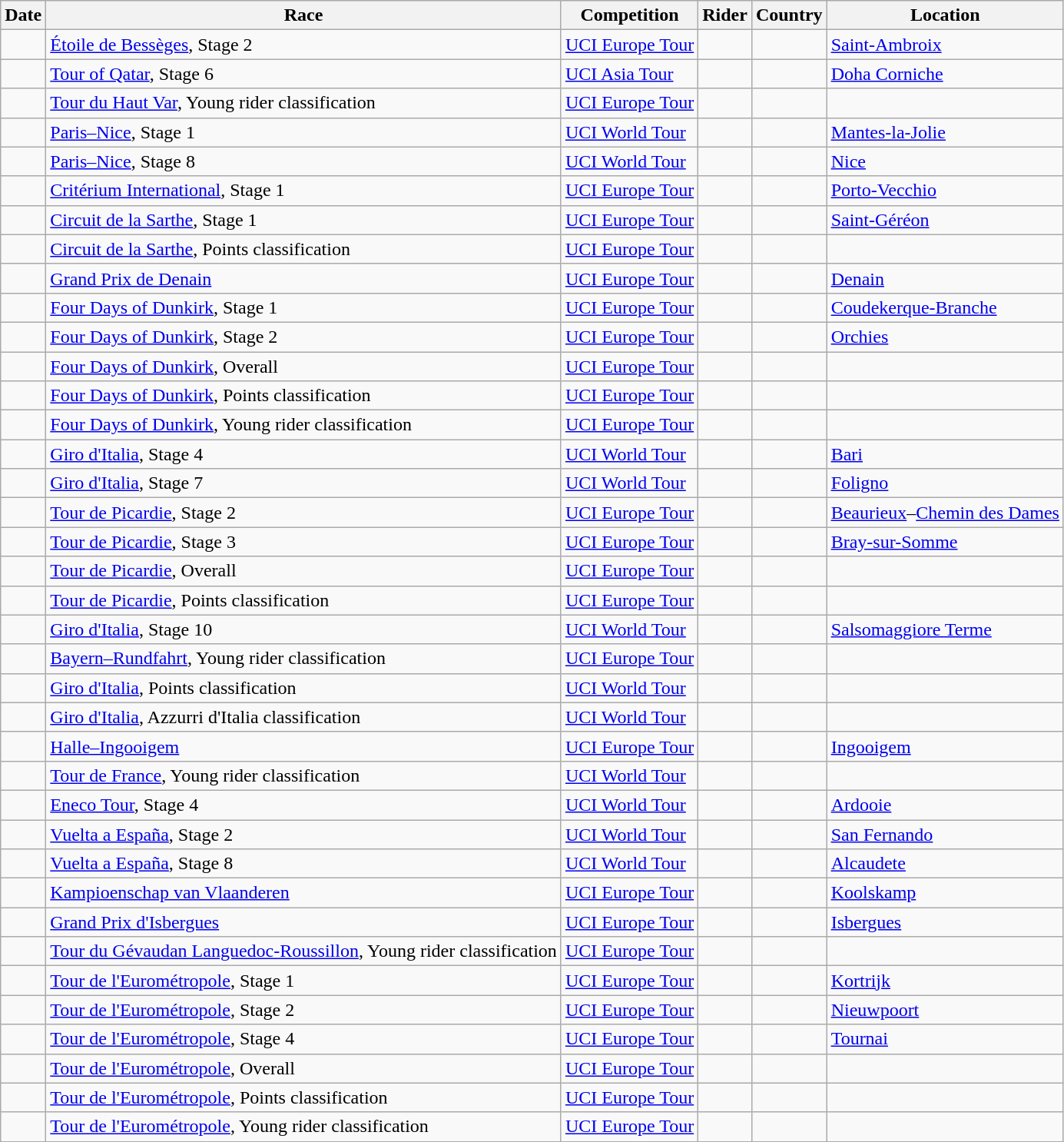<table class="wikitable sortable">
<tr>
<th>Date</th>
<th>Race</th>
<th>Competition</th>
<th>Rider</th>
<th>Country</th>
<th>Location</th>
</tr>
<tr>
<td></td>
<td><a href='#'>Étoile de Bessèges</a>, Stage 2</td>
<td><a href='#'>UCI Europe Tour</a></td>
<td></td>
<td></td>
<td><a href='#'>Saint-Ambroix</a></td>
</tr>
<tr>
<td></td>
<td><a href='#'>Tour of Qatar</a>, Stage 6</td>
<td><a href='#'>UCI Asia Tour</a></td>
<td></td>
<td></td>
<td><a href='#'>Doha Corniche</a></td>
</tr>
<tr>
<td></td>
<td><a href='#'>Tour du Haut Var</a>, Young rider classification</td>
<td><a href='#'>UCI Europe Tour</a></td>
<td></td>
<td></td>
<td></td>
</tr>
<tr>
<td></td>
<td><a href='#'>Paris–Nice</a>, Stage 1</td>
<td><a href='#'>UCI World Tour</a></td>
<td></td>
<td></td>
<td><a href='#'>Mantes-la-Jolie</a></td>
</tr>
<tr>
<td></td>
<td><a href='#'>Paris–Nice</a>, Stage 8</td>
<td><a href='#'>UCI World Tour</a></td>
<td></td>
<td></td>
<td><a href='#'>Nice</a></td>
</tr>
<tr>
<td></td>
<td><a href='#'>Critérium International</a>, Stage 1</td>
<td><a href='#'>UCI Europe Tour</a></td>
<td></td>
<td></td>
<td><a href='#'>Porto-Vecchio</a></td>
</tr>
<tr>
<td></td>
<td><a href='#'>Circuit de la Sarthe</a>, Stage 1</td>
<td><a href='#'>UCI Europe Tour</a></td>
<td></td>
<td></td>
<td><a href='#'>Saint-Géréon</a></td>
</tr>
<tr>
<td></td>
<td><a href='#'>Circuit de la Sarthe</a>, Points classification</td>
<td><a href='#'>UCI Europe Tour</a></td>
<td></td>
<td></td>
<td></td>
</tr>
<tr>
<td></td>
<td><a href='#'>Grand Prix de Denain</a></td>
<td><a href='#'>UCI Europe Tour</a></td>
<td></td>
<td></td>
<td><a href='#'>Denain</a></td>
</tr>
<tr>
<td></td>
<td><a href='#'>Four Days of Dunkirk</a>, Stage 1</td>
<td><a href='#'>UCI Europe Tour</a></td>
<td></td>
<td></td>
<td><a href='#'>Coudekerque-Branche</a></td>
</tr>
<tr>
<td></td>
<td><a href='#'>Four Days of Dunkirk</a>, Stage 2</td>
<td><a href='#'>UCI Europe Tour</a></td>
<td></td>
<td></td>
<td><a href='#'>Orchies</a></td>
</tr>
<tr>
<td></td>
<td><a href='#'>Four Days of Dunkirk</a>, Overall</td>
<td><a href='#'>UCI Europe Tour</a></td>
<td></td>
<td></td>
<td></td>
</tr>
<tr>
<td></td>
<td><a href='#'>Four Days of Dunkirk</a>, Points classification</td>
<td><a href='#'>UCI Europe Tour</a></td>
<td></td>
<td></td>
<td></td>
</tr>
<tr>
<td></td>
<td><a href='#'>Four Days of Dunkirk</a>, Young rider classification</td>
<td><a href='#'>UCI Europe Tour</a></td>
<td></td>
<td></td>
<td></td>
</tr>
<tr>
<td></td>
<td><a href='#'>Giro d'Italia</a>, Stage 4</td>
<td><a href='#'>UCI World Tour</a></td>
<td></td>
<td></td>
<td><a href='#'>Bari</a></td>
</tr>
<tr>
<td></td>
<td><a href='#'>Giro d'Italia</a>, Stage 7</td>
<td><a href='#'>UCI World Tour</a></td>
<td></td>
<td></td>
<td><a href='#'>Foligno</a></td>
</tr>
<tr>
<td></td>
<td><a href='#'>Tour de Picardie</a>, Stage 2</td>
<td><a href='#'>UCI Europe Tour</a></td>
<td></td>
<td></td>
<td><a href='#'>Beaurieux</a>–<a href='#'>Chemin des Dames</a></td>
</tr>
<tr>
<td></td>
<td><a href='#'>Tour de Picardie</a>, Stage 3</td>
<td><a href='#'>UCI Europe Tour</a></td>
<td></td>
<td></td>
<td><a href='#'>Bray-sur-Somme</a></td>
</tr>
<tr>
<td></td>
<td><a href='#'>Tour de Picardie</a>, Overall</td>
<td><a href='#'>UCI Europe Tour</a></td>
<td></td>
<td></td>
<td></td>
</tr>
<tr>
<td></td>
<td><a href='#'>Tour de Picardie</a>, Points classification</td>
<td><a href='#'>UCI Europe Tour</a></td>
<td></td>
<td></td>
<td></td>
</tr>
<tr>
<td></td>
<td><a href='#'>Giro d'Italia</a>, Stage 10</td>
<td><a href='#'>UCI World Tour</a></td>
<td></td>
<td></td>
<td><a href='#'>Salsomaggiore Terme</a></td>
</tr>
<tr>
<td></td>
<td><a href='#'>Bayern–Rundfahrt</a>, Young rider classification</td>
<td><a href='#'>UCI Europe Tour</a></td>
<td></td>
<td></td>
<td></td>
</tr>
<tr>
<td></td>
<td><a href='#'>Giro d'Italia</a>, Points classification</td>
<td><a href='#'>UCI World Tour</a></td>
<td></td>
<td></td>
<td></td>
</tr>
<tr>
<td></td>
<td><a href='#'>Giro d'Italia</a>, Azzurri d'Italia classification</td>
<td><a href='#'>UCI World Tour</a></td>
<td></td>
<td></td>
<td></td>
</tr>
<tr>
<td></td>
<td><a href='#'>Halle–Ingooigem</a></td>
<td><a href='#'>UCI Europe Tour</a></td>
<td></td>
<td></td>
<td><a href='#'>Ingooigem</a></td>
</tr>
<tr>
<td></td>
<td><a href='#'>Tour de France</a>, Young rider classification</td>
<td><a href='#'>UCI World Tour</a></td>
<td></td>
<td></td>
<td></td>
</tr>
<tr>
<td></td>
<td><a href='#'>Eneco Tour</a>, Stage 4</td>
<td><a href='#'>UCI World Tour</a></td>
<td></td>
<td></td>
<td><a href='#'>Ardooie</a></td>
</tr>
<tr>
<td></td>
<td><a href='#'>Vuelta a España</a>, Stage 2</td>
<td><a href='#'>UCI World Tour</a></td>
<td></td>
<td></td>
<td><a href='#'>San Fernando</a></td>
</tr>
<tr>
<td></td>
<td><a href='#'>Vuelta a España</a>, Stage 8</td>
<td><a href='#'>UCI World Tour</a></td>
<td></td>
<td></td>
<td><a href='#'>Alcaudete</a></td>
</tr>
<tr>
<td></td>
<td><a href='#'>Kampioenschap van Vlaanderen</a></td>
<td><a href='#'>UCI Europe Tour</a></td>
<td></td>
<td></td>
<td><a href='#'>Koolskamp</a></td>
</tr>
<tr>
<td></td>
<td><a href='#'>Grand Prix d'Isbergues</a></td>
<td><a href='#'>UCI Europe Tour</a></td>
<td></td>
<td></td>
<td><a href='#'>Isbergues</a></td>
</tr>
<tr>
<td></td>
<td><a href='#'>Tour du Gévaudan Languedoc-Roussillon</a>, Young rider classification</td>
<td><a href='#'>UCI Europe Tour</a></td>
<td></td>
<td></td>
<td></td>
</tr>
<tr>
<td></td>
<td><a href='#'>Tour de l'Eurométropole</a>, Stage 1</td>
<td><a href='#'>UCI Europe Tour</a></td>
<td></td>
<td></td>
<td><a href='#'>Kortrijk</a></td>
</tr>
<tr>
<td></td>
<td><a href='#'>Tour de l'Eurométropole</a>, Stage 2</td>
<td><a href='#'>UCI Europe Tour</a></td>
<td></td>
<td></td>
<td><a href='#'>Nieuwpoort</a></td>
</tr>
<tr>
<td></td>
<td><a href='#'>Tour de l'Eurométropole</a>, Stage 4</td>
<td><a href='#'>UCI Europe Tour</a></td>
<td></td>
<td></td>
<td><a href='#'>Tournai</a></td>
</tr>
<tr>
<td></td>
<td><a href='#'>Tour de l'Eurométropole</a>, Overall</td>
<td><a href='#'>UCI Europe Tour</a></td>
<td></td>
<td></td>
<td></td>
</tr>
<tr>
<td></td>
<td><a href='#'>Tour de l'Eurométropole</a>, Points classification</td>
<td><a href='#'>UCI Europe Tour</a></td>
<td></td>
<td></td>
<td></td>
</tr>
<tr>
<td></td>
<td><a href='#'>Tour de l'Eurométropole</a>, Young rider classification</td>
<td><a href='#'>UCI Europe Tour</a></td>
<td></td>
<td></td>
<td></td>
</tr>
</table>
